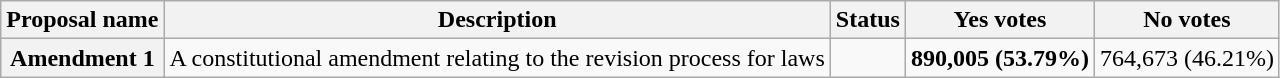<table class="wikitable sortable plainrowheaders">
<tr>
<th scope="col">Proposal name</th>
<th class="unsortable" scope="col">Description</th>
<th scope="col">Status</th>
<th scope="col">Yes votes</th>
<th scope="col">No votes</th>
</tr>
<tr>
<th scope="row">Amendment 1</th>
<td>A constitutional amendment relating to the revision process for laws</td>
<td></td>
<td><strong>890,005 (53.79%)</strong></td>
<td>764,673 (46.21%)</td>
</tr>
</table>
